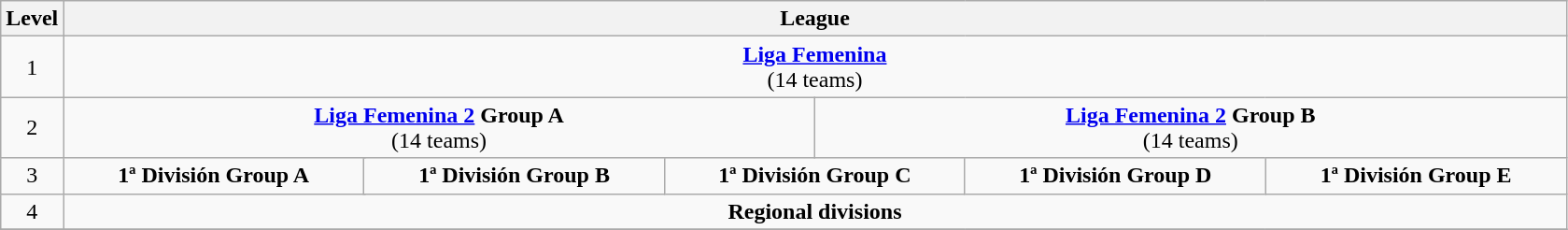<table class="wikitable" style="text-align: center;">
<tr south>
<th colspan="1" width="4%">Level</th>
<th colspan="10" width="96%">League</th>
</tr>
<tr>
<td colspan="1" width="4%">1</td>
<td colspan="10" width="96%"><strong><a href='#'>Liga Femenina</a></strong><br>(14 teams)<br></td>
</tr>
<tr>
<td colspan="1" width="4%">2</td>
<td colspan="5" width="48%"><strong><a href='#'>Liga Femenina 2</a> Group A</strong><br>(14 teams)</td>
<td colspan="5" width="48%"><strong><a href='#'>Liga Femenina 2</a> Group B</strong><br>(14 teams)</td>
</tr>
<tr>
<td colspan="1" width="4%">3</td>
<td colspan="2" width="19.2%"><strong>1ª División Group A</strong><br>   </td>
<td colspan="2" width="19.2%"><strong>1ª División Group B</strong><br>   </td>
<td colspan="2" width="19.2%"><strong>1ª División Group C</strong><br> </td>
<td colspan="2" width="19.2%"><strong>1ª División Group D</strong><br>   </td>
<td colspan="2" width="19.2%"><strong>1ª División Group E</strong><br>    </td>
</tr>
<tr>
<td colspan="1" width="4%">4</td>
<td colspan="10" width="96%"><strong>Regional divisions</strong><br></td>
</tr>
<tr>
</tr>
</table>
